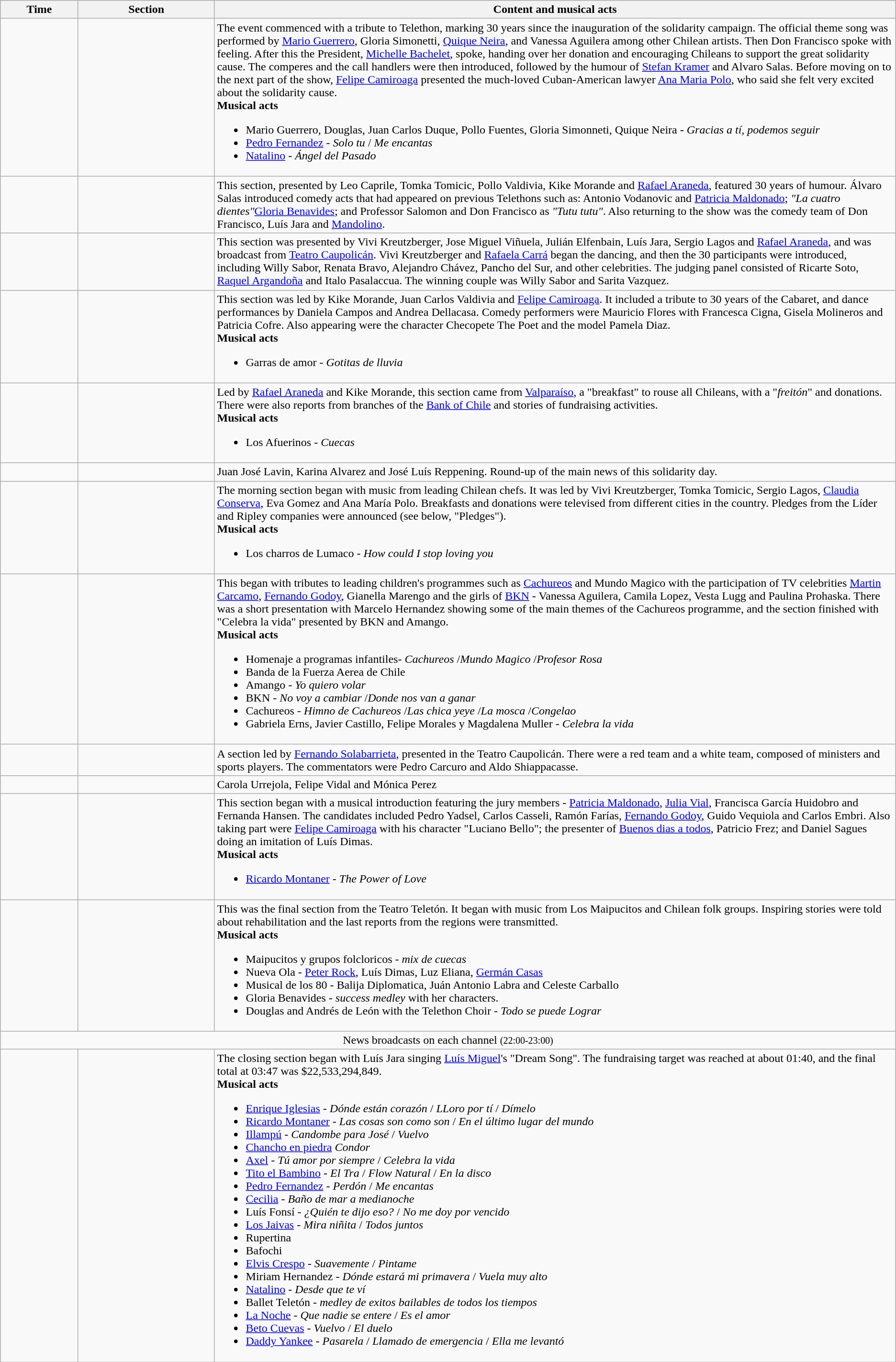<table class="wikitable">
<tr>
<th width=4%>Time</th>
<th width=7%>Section</th>
<th width=35%>Content and musical acts</th>
</tr>
<tr>
<td></td>
<td></td>
<td>The event commenced with a tribute to Telethon, marking 30 years since the inauguration of the solidarity campaign.  The official theme song was performed by <a href='#'>Mario Guerrero</a>, Gloria Simonetti, <a href='#'>Quique Neira</a>, and Vanessa Aguilera among other Chilean artists.  Then Don Francisco spoke with feeling.  After this the President, <a href='#'>Michelle Bachelet</a>, spoke, handing over her donation and encouraging Chileans to support the great solidarity cause.  The comperes and the call handlers were then introduced, followed by the humour of <a href='#'>Stefan Kramer</a> and Alvaro Salas.  Before moving on to the next part of the show, <a href='#'>Felipe Camiroaga</a> presented the much-loved Cuban-American lawyer <a href='#'>Ana Maria Polo</a>, who said she felt very excited about the solidarity cause.<br><strong>Musical acts</strong><ul><li>Mario Guerrero, Douglas, Juan Carlos Duque, Pollo Fuentes, Gloria Simonneti, Quique Neira - <em>Gracias a tí, podemos seguir</em></li><li><a href='#'>Pedro Fernandez</a> - <em>Solo tu</em> / <em>Me encantas</em></li><li><a href='#'>Natalino</a> - <em>Ángel del Pasado</em></li></ul></td>
</tr>
<tr>
<td></td>
<td></td>
<td>This section, presented by Leo Caprile, Tomka Tomicic, Pollo Valdivia, Kike Morande and <a href='#'>Rafael Araneda</a>, featured 30 years of humour.  Álvaro Salas introduced comedy acts that had appeared on previous Telethons such as: Antonio Vodanovic and <a href='#'>Patricia Maldonado</a>; <em>"La cuatro dientes"</em><a href='#'>Gloria Benavides</a>; and Professor Salomon and Don Francisco as <em>"Tutu tutu"</em>.  Also returning to the show was the comedy team of Don Francisco, Luís Jara and <a href='#'>Mandolino</a>.</td>
</tr>
<tr>
<td></td>
<td></td>
<td>This section was presented by Vivi Kreutzberger, Jose Miguel Viñuela, Julián Elfenbain, Luís Jara, Sergio Lagos and <a href='#'>Rafael Araneda</a>, and was broadcast from <a href='#'>Teatro Caupolicán</a>.  Vivi Kreutzberger and <a href='#'>Rafaela Carrá</a> began the dancing, and then the 30 participants were introduced, including Willy Sabor, Renata Bravo, Alejandro Chávez, Pancho del Sur, and other celebrities.  The judging panel consisted of Ricarte Soto, <a href='#'>Raquel Argandoña</a> and Italo Pasalaccua.  The winning couple was Willy Sabor and Sarita Vazquez.</td>
</tr>
<tr>
<td></td>
<td></td>
<td>This section was led by Kike Morande, Juan Carlos Valdivia and <a href='#'>Felipe Camiroaga</a>. It included a tribute to 30 years of the Cabaret, and dance performances by Daniela Campos and Andrea Dellacasa. Comedy performers were Mauricio Flores with Francesca Cigna, Gisela Molineros and Patricia Cofre. Also appearing were the character Checopete The Poet and the model Pamela Diaz.<br><strong>Musical acts</strong><ul><li>Garras de amor - <em>Gotitas de lluvia</em></li></ul></td>
</tr>
<tr>
<td></td>
<td></td>
<td>Led by <a href='#'>Rafael Araneda</a> and Kike Morande, this section came from <a href='#'>Valparaíso</a>, a "breakfast" to rouse all Chileans, with a "<em>freitón</em>" and donations. There were also reports from branches of the <a href='#'>Bank of Chile</a> and stories of fundraising activities.<br><strong>Musical acts</strong><ul><li>Los Afuerinos - <em>Cuecas</em></li></ul></td>
</tr>
<tr>
<td></td>
<td></td>
<td>Juan José Lavin, Karina Alvarez and José Luís Reppening. Round-up of the main news of this solidarity day.</td>
</tr>
<tr>
<td></td>
<td></td>
<td>The morning section began with music from leading Chilean chefs. It was led by Vivi Kreutzberger, Tomka Tomicic, Sergio Lagos, <a href='#'>Claudia Conserva</a>, Eva Gomez and Ana María Polo. Breakfasts and donations were televised from different cities in the country. Pledges from the Líder and Ripley companies were announced (see below, "Pledges").<br><strong>Musical acts</strong><ul><li>Los charros de Lumaco - <em>How could I stop loving you</em></li></ul></td>
</tr>
<tr>
<td></td>
<td></td>
<td>This began with tributes to leading children's programmes such as <a href='#'>Cachureos</a> and Mundo Magico with the participation of TV celebrities <a href='#'>Martin Carcamo</a>, <a href='#'>Fernando Godoy</a>, Gianella Marengo and the girls of <a href='#'>BKN</a> - Vanessa Aguilera, Camila Lopez, Vesta Lugg and Paulina Prohaska. There was a short presentation with Marcelo Hernandez showing some of the main themes of the Cachureos programme, and the section finished with "Celebra la vida" presented by BKN and Amango.<br><strong>Musical acts</strong><ul><li>Homenaje a programas infantiles- <em>Cachureos</em> /<em>Mundo Magico</em> /<em>Profesor Rosa</em></li><li>Banda de la Fuerza Aerea de Chile</li><li>Amango - <em>Yo quiero volar</em></li><li>BKN - <em>No voy a cambiar</em> /<em>Donde nos van a ganar</em></li><li>Cachureos - <em>Himno de Cachureos</em> /<em>Las chica yeye</em> /<em>La mosca</em> /<em>Congelao</em></li><li>Gabriela Erns, Javier Castillo, Felipe Morales y Magdalena Muller - <em>Celebra la vida</em></li></ul></td>
</tr>
<tr>
<td></td>
<td></td>
<td>A section led by <a href='#'>Fernando Solabarrieta</a>, presented in the Teatro Caupolicán. There were a red team and a white team, composed of ministers and sports players. The commentators were Pedro Carcuro and Aldo Shiappacasse.</td>
</tr>
<tr>
<td></td>
<td></td>
<td>Carola Urrejola, Felipe Vidal and Mónica Perez</td>
</tr>
<tr>
<td></td>
<td></td>
<td>This section began with a musical introduction featuring the jury members - <a href='#'>Patricia Maldonado</a>, <a href='#'>Julia Vial</a>, Francisca García Huidobro and Fernanda Hansen. The candidates included Pedro Yadsel, Carlos Casseli, Ramón Farías, <a href='#'>Fernando Godoy</a>, Guido Vequiola and Carlos Embri. Also taking part were <a href='#'>Felipe Camiroaga</a> with his character "Luciano Bello"; the presenter of <a href='#'>Buenos dias a todos</a>, Patricio Frez; and Daniel Sagues doing an imitation of Luís Dimas.<br><strong>Musical acts</strong><ul><li><a href='#'>Ricardo Montaner</a> - <em>The Power of Love</em></li></ul></td>
</tr>
<tr>
<td></td>
<td></td>
<td>This was the final section from the Teatro Teletón. It began with music from Los Maipucitos and Chilean folk groups. Inspiring stories were told about rehabilitation and the last reports from the regions were transmitted.<br><strong>Musical acts</strong><ul><li>Maipucitos y grupos folcloricos - <em>mix de cuecas</em></li><li>Nueva Ola - <a href='#'>Peter Rock</a>, Luís Dimas, Luz Eliana, <a href='#'>Germán Casas</a></li><li>Musical de los 80 - Balija Diplomatica, Juán Antonio Labra and Celeste Carballo</li><li>Gloria Benavides - <em>success medley</em> with her characters.</li><li>Douglas and Andrés de León with the Telethon Choir - <em>Todo se puede Lograr</em></li></ul></td>
</tr>
<tr>
<td colspan="3" align="center">News broadcasts on each channel <small>(22:00-23:00)</small></td>
</tr>
<tr>
<td></td>
<td></td>
<td>The closing section began with Luís Jara singing <a href='#'>Luís Miguel</a>'s "Dream Song". The fundraising target was reached at about 01:40, and the final total at 03:47 was $22,533,294,849.<br><strong>Musical acts</strong><ul><li><a href='#'>Enrique Iglesias</a> - <em>Dónde están corazón</em> / <em>LLoro por tí</em> / <em>Dímelo</em></li><li><a href='#'>Ricardo Montaner</a> - <em>Las cosas son como son</em> / <em> En el último lugar del mundo</em></li><li><a href='#'>Illampú</a> - <em>Candombe para José</em> / <em>Vuelvo</em></li><li><a href='#'>Chancho en piedra</a> <em>Condor</em></li><li><a href='#'>Axel</a> - <em>Tú amor por siempre</em> / <em>Celebra la vida</em></li><li><a href='#'>Tito el Bambino</a> - <em>El Tra</em> / <em>Flow Natural</em> / <em>En la disco</em></li><li><a href='#'>Pedro Fernandez</a> - <em>Perdón</em> / <em>Me encantas</em></li><li><a href='#'>Cecilia</a> - <em>Baño de mar a medianoche</em></li><li>Luís Fonsí - <em>¿Quién te dijo eso?</em> / <em>No me doy por vencido</em></li><li><a href='#'>Los Jaivas</a> - <em>Mira niñita</em> / <em>Todos juntos</em></li><li>Rupertina</li><li>Bafochi</li><li><a href='#'>Elvis Crespo</a> - <em>Suavemente</em> / <em>Pintame</em></li><li>Miriam Hernandez - <em>Dónde estará mi primavera</em> / <em>Vuela muy alto</em></li><li><a href='#'>Natalino</a> - <em>Desde que te ví</em></li><li>Ballet Teletón - <em>medley de exitos bailables de todos los tiempos</em></li><li><a href='#'>La Noche</a> - <em>Que nadie se entere</em> / <em>Es el amor</em></li><li><a href='#'>Beto Cuevas</a> - <em>Vuelvo</em> / <em>El duelo</em></li><li><a href='#'>Daddy Yankee</a> - <em>Pasarela</em> / <em>Llamado de emergencia</em> / <em>Ella me levantó</em></li></ul></td>
</tr>
</table>
